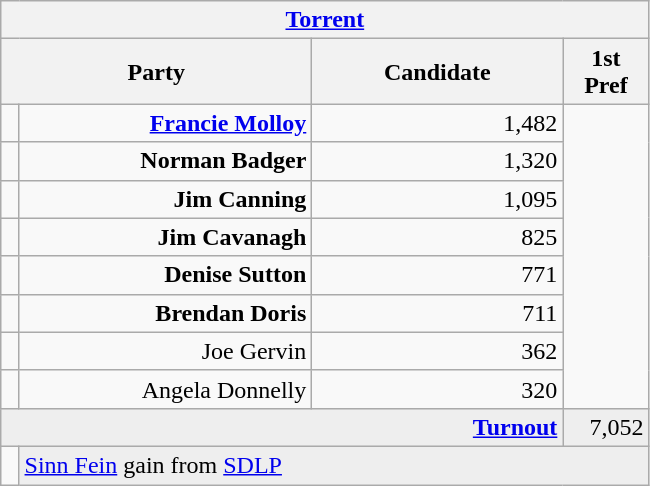<table class="wikitable">
<tr>
<th colspan="4" align="center"><a href='#'>Torrent</a></th>
</tr>
<tr>
<th colspan="2" align="center" width=200>Party</th>
<th width=160>Candidate</th>
<th width=50>1st Pref</th>
</tr>
<tr>
<td></td>
<td align="right"><strong><a href='#'>Francie Molloy</a></strong></td>
<td align="right">1,482</td>
</tr>
<tr>
<td></td>
<td align="right"><strong>Norman Badger</strong></td>
<td align="right">1,320</td>
</tr>
<tr>
<td></td>
<td align="right"><strong>Jim Canning</strong></td>
<td align="right">1,095</td>
</tr>
<tr>
<td></td>
<td align="right"><strong>Jim Cavanagh</strong></td>
<td align="right">825</td>
</tr>
<tr>
<td></td>
<td align="right"><strong>Denise Sutton</strong></td>
<td align="right">771</td>
</tr>
<tr>
<td></td>
<td align="right"><strong>Brendan Doris</strong></td>
<td align="right">711</td>
</tr>
<tr>
<td></td>
<td align="right">Joe Gervin</td>
<td align="right">362</td>
</tr>
<tr>
<td></td>
<td align="right">Angela Donnelly</td>
<td align="right">320</td>
</tr>
<tr bgcolor="EEEEEE">
<td colspan=3 align="right"><strong><a href='#'>Turnout</a></strong></td>
<td align="right">7,052</td>
</tr>
<tr>
<td bgcolor=></td>
<td colspan=3 bgcolor="EEEEEE"><a href='#'>Sinn Fein</a> gain from <a href='#'>SDLP</a></td>
</tr>
</table>
